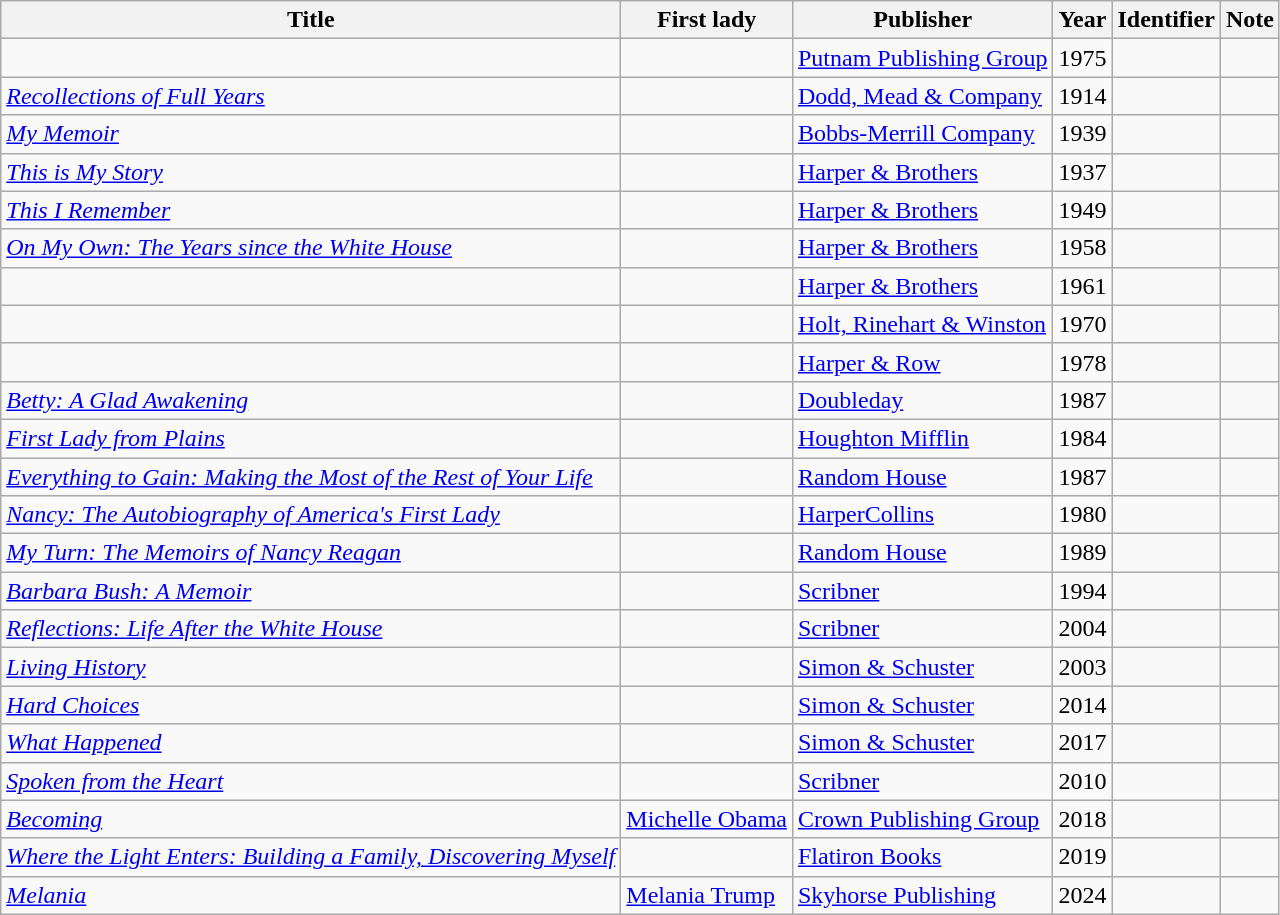<table class="wikitable sortable">
<tr>
<th scope="col">Title</th>
<th scope="col">First lady</th>
<th scope="col">Publisher</th>
<th scope="col">Year</th>
<th scope="col" class="unsortable">Identifier</th>
<th scope="col" class="unsortable">Note</th>
</tr>
<tr>
<td scope="row"></td>
<td></td>
<td><a href='#'>Putnam Publishing Group</a></td>
<td>1975</td>
<td><br></td>
<td></td>
</tr>
<tr>
<td scope="row"><em><a href='#'>Recollections of Full Years</a></em></td>
<td></td>
<td><a href='#'>Dodd, Mead & Company</a></td>
<td>1914</td>
<td></td>
<td></td>
</tr>
<tr>
<td scope="row"><em><a href='#'>My Memoir</a></em></td>
<td></td>
<td><a href='#'>Bobbs-Merrill Company</a></td>
<td>1939</td>
<td></td>
<td></td>
</tr>
<tr>
<td scope="row"><em><a href='#'>This is My Story</a></em></td>
<td></td>
<td><a href='#'>Harper & Brothers</a></td>
<td>1937</td>
<td></td>
<td></td>
</tr>
<tr>
<td scope="row"><em><a href='#'>This I Remember</a></em></td>
<td></td>
<td><a href='#'>Harper & Brothers</a></td>
<td>1949</td>
<td></td>
<td></td>
</tr>
<tr>
<td scope="row"><em><a href='#'>On My Own: The Years since the White House</a></em></td>
<td></td>
<td><a href='#'>Harper & Brothers</a></td>
<td>1958</td>
<td></td>
<td></td>
</tr>
<tr>
<td scope="row"><em></em></td>
<td></td>
<td><a href='#'>Harper & Brothers</a></td>
<td>1961</td>
<td></td>
<td></td>
</tr>
<tr>
<td scope="row"><em></em></td>
<td></td>
<td><a href='#'>Holt, Rinehart & Winston</a></td>
<td>1970</td>
<td><br></td>
<td></td>
</tr>
<tr>
<td scope="row"><em></em></td>
<td></td>
<td><a href='#'>Harper & Row</a></td>
<td>1978</td>
<td><br></td>
<td></td>
</tr>
<tr>
<td scope="row"><em><a href='#'>Betty: A Glad Awakening</a></em></td>
<td></td>
<td><a href='#'>Doubleday</a></td>
<td>1987</td>
<td><br></td>
<td></td>
</tr>
<tr>
<td scope="row"><em><a href='#'>First Lady from Plains</a></em></td>
<td></td>
<td><a href='#'>Houghton Mifflin</a></td>
<td>1984</td>
<td><br></td>
<td></td>
</tr>
<tr>
<td scope="row"><em><a href='#'>Everything to Gain: Making the Most of the Rest of Your Life</a></em></td>
<td></td>
<td><a href='#'>Random House</a></td>
<td>1987</td>
<td><br></td>
<td></td>
</tr>
<tr>
<td scope="row"><em><a href='#'>Nancy: The Autobiography of America's First Lady</a></em></td>
<td></td>
<td><a href='#'>HarperCollins</a></td>
<td>1980</td>
<td><br></td>
<td></td>
</tr>
<tr>
<td scope="row"><em><a href='#'>My Turn: The Memoirs of Nancy Reagan</a></em></td>
<td></td>
<td><a href='#'>Random House</a></td>
<td>1989</td>
<td><br></td>
<td></td>
</tr>
<tr>
<td scope="row"><em><a href='#'>Barbara Bush: A Memoir</a></em></td>
<td></td>
<td><a href='#'>Scribner</a></td>
<td>1994</td>
<td><br></td>
<td></td>
</tr>
<tr>
<td scope="row"><em><a href='#'>Reflections: Life After the White House</a></em></td>
<td></td>
<td><a href='#'>Scribner</a></td>
<td>2004</td>
<td><br></td>
<td></td>
</tr>
<tr>
<td scope="row"><em><a href='#'>Living History</a></em></td>
<td></td>
<td><a href='#'>Simon & Schuster</a></td>
<td>2003</td>
<td><br></td>
<td></td>
</tr>
<tr>
<td scope="row"><em><a href='#'>Hard Choices</a></em></td>
<td></td>
<td><a href='#'>Simon & Schuster</a></td>
<td>2014</td>
<td><br></td>
<td></td>
</tr>
<tr>
<td scope="row"><em><a href='#'>What Happened</a></em></td>
<td></td>
<td><a href='#'>Simon & Schuster</a></td>
<td>2017</td>
<td><br></td>
<td></td>
</tr>
<tr>
<td scope="row"><em><a href='#'>Spoken from the Heart</a></em></td>
<td></td>
<td><a href='#'>Scribner</a></td>
<td>2010</td>
<td><br></td>
<td></td>
</tr>
<tr>
<td scope="row"><em><a href='#'>Becoming</a></em></td>
<td><a href='#'>Michelle Obama</a></td>
<td><a href='#'>Crown Publishing Group</a></td>
<td>2018</td>
<td><br></td>
<td></td>
</tr>
<tr>
<td scope="row"><em><a href='#'>Where the Light Enters: Building a Family, Discovering Myself</a></em></td>
<td></td>
<td><a href='#'>Flatiron Books</a></td>
<td>2019</td>
<td><br></td>
<td></td>
</tr>
<tr>
<td scope="row"><em><a href='#'>Melania</a></em></td>
<td><a href='#'>Melania Trump</a></td>
<td><a href='#'>Skyhorse Publishing</a></td>
<td>2024</td>
<td><br></td>
<td></td>
</tr>
</table>
